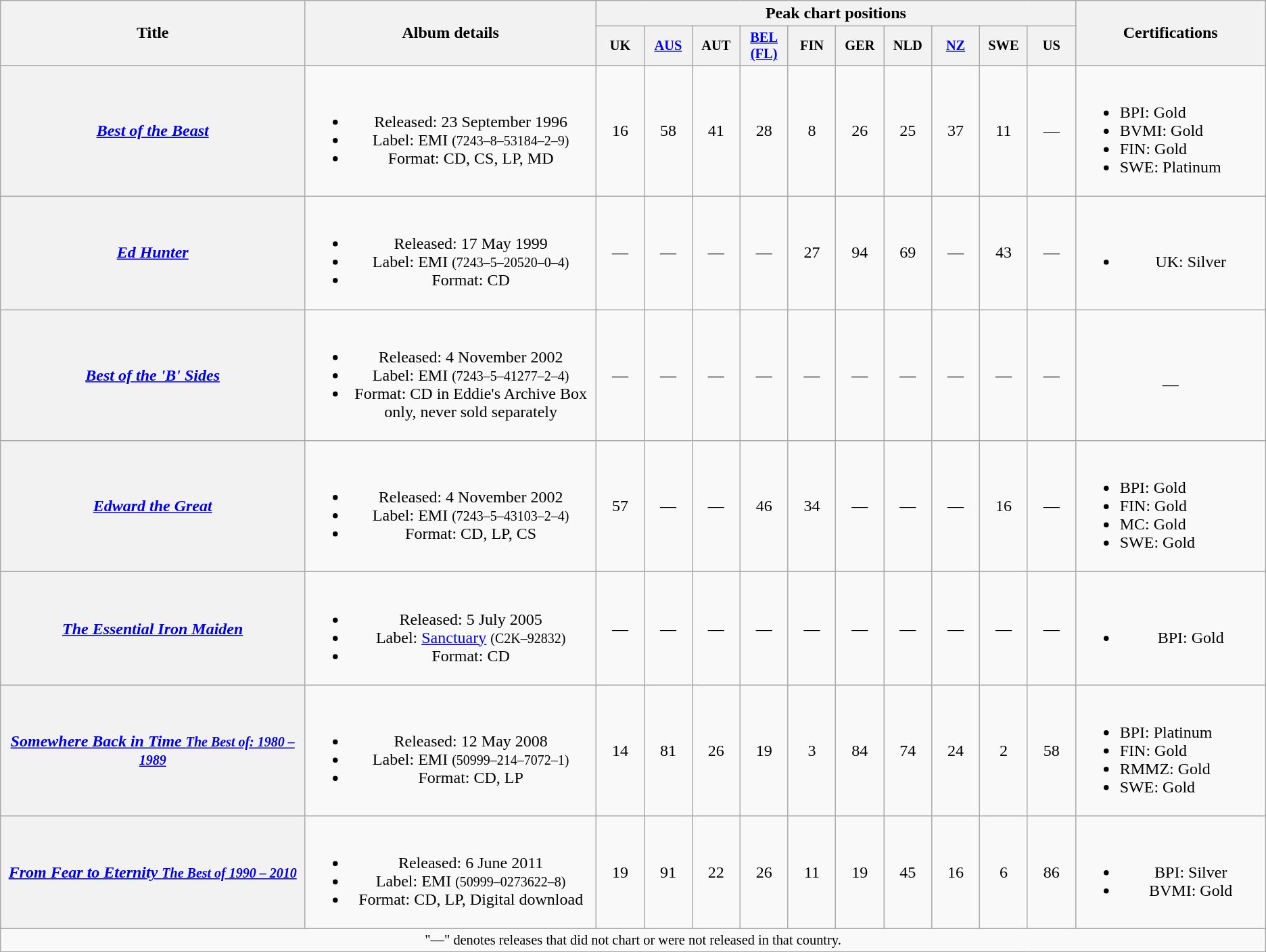<table class="wikitable plainrowheaders" style="text-align:center;">
<tr>
<th scope="col" rowspan="2">Title</th>
<th scope="col" rowspan="2" style="width:280px;">Album details</th>
<th scope="col" colspan="10" style="width:350px;">Peak chart positions</th>
<th scope="col" rowspan="2" style="width:180px;">Certifications</th>
</tr>
<tr>
<th style="width:3em;font-size:85%;">UK<br></th>
<th style="width:3em;font-size:85%;"><a href='#'>AUS</a><br></th>
<th style="width:3em;font-size:85%;">AUT<br></th>
<th style="width:3em;font-size:85%;"><a href='#'>BEL (FL)</a><br></th>
<th style="width:3em;font-size:85%;">FIN<br></th>
<th style="width:3em;font-size:85%;">GER<br></th>
<th style="width:3em;font-size:85%;">NLD<br></th>
<th style="width:3em;font-size:85%;"><a href='#'>NZ</a><br></th>
<th style="width:3em;font-size:85%;">SWE<br></th>
<th style="width:3em;font-size:85%;">US<br></th>
</tr>
<tr>
<th scope="row"><em><a href='#'>Best of the Beast</a></em></th>
<td><br><ul><li>Released: 23 September 1996</li><li>Label: EMI <small>(7243–8–53184–2–9)</small></li><li>Format: CD, CS, LP, MD</li></ul></td>
<td>16</td>
<td>58</td>
<td>41</td>
<td>28</td>
<td>8</td>
<td>26</td>
<td>25</td>
<td>37</td>
<td>11</td>
<td>—</td>
<td align="left"><br><ul><li>BPI: Gold</li><li>BVMI: Gold</li><li>FIN: Gold</li><li>SWE: Platinum</li></ul></td>
</tr>
<tr>
<th scope="row"><em><a href='#'>Ed Hunter</a></em></th>
<td><br><ul><li>Released: 17 May 1999</li><li>Label: EMI <small>(7243–5–20520–0–4)</small></li><li>Format: CD</li></ul></td>
<td>—</td>
<td>—</td>
<td>—</td>
<td>—</td>
<td>27</td>
<td>94</td>
<td>69</td>
<td>—</td>
<td>43</td>
<td>—</td>
<td align="center"><br><ul><li>UK: Silver</li></ul></td>
</tr>
<tr>
<th scope="row"><em><a href='#'>Best of the 'B' Sides</a></em></th>
<td><br><ul><li>Released: 4 November 2002</li><li>Label: EMI <small>(7243–5–41277–2–4)</small></li><li>Format: CD in Eddie's Archive Box only, never sold separately</li></ul></td>
<td>—</td>
<td>—</td>
<td>—</td>
<td>—</td>
<td>—</td>
<td>—</td>
<td>—</td>
<td>—</td>
<td>—</td>
<td>—</td>
<td align="center"><br>—</td>
</tr>
<tr>
<th scope="row"><em><a href='#'>Edward the Great</a></em></th>
<td><br><ul><li>Released: 4 November 2002</li><li>Label: EMI <small>(7243–5–43103–2–4)</small></li><li>Format: CD, LP, CS</li></ul></td>
<td>57</td>
<td>—</td>
<td>—</td>
<td>46</td>
<td>34</td>
<td>—</td>
<td>—</td>
<td>—</td>
<td>16</td>
<td>—</td>
<td align="left"><br><ul><li>BPI: Gold</li><li>FIN: Gold</li><li>MC: Gold</li><li>SWE: Gold</li></ul></td>
</tr>
<tr>
<th scope="row"><em><a href='#'>The Essential Iron Maiden</a></em></th>
<td><br><ul><li>Released: 5 July 2005</li><li>Label: <a href='#'>Sanctuary</a> <small>(C2K–92832)</small></li><li>Format: CD</li></ul></td>
<td>—</td>
<td>—</td>
<td>—</td>
<td>—</td>
<td>—</td>
<td>—</td>
<td>—</td>
<td>—</td>
<td>—</td>
<td>—</td>
<td align="center"><br><ul><li>BPI: Gold</li></ul></td>
</tr>
<tr>
<th scope="row"><em><a href='#'>Somewhere Back in Time <small>The Best of: 1980 – 1989</small></a></em></th>
<td><br><ul><li>Released: 12 May 2008</li><li>Label: EMI <small>(50999–214–7072–1)</small></li><li>Format: CD, LP</li></ul></td>
<td>14</td>
<td>81</td>
<td>26</td>
<td>19</td>
<td>3</td>
<td>84</td>
<td>74</td>
<td>24</td>
<td>2</td>
<td>58</td>
<td align="left"><br><ul><li>BPI: Platinum</li><li>FIN: Gold</li><li>RMMZ: Gold</li><li>SWE: Gold</li></ul></td>
</tr>
<tr>
<th scope="row"><em><a href='#'>From Fear to Eternity <small>The Best of 1990 – 2010</small></a></em></th>
<td><br><ul><li>Released: 6 June 2011</li><li>Label: EMI <small>(50999–0273622–8)</small></li><li>Format: CD, LP, Digital download</li></ul></td>
<td>19</td>
<td>91</td>
<td>22</td>
<td>26</td>
<td>11</td>
<td>19</td>
<td>45</td>
<td>16</td>
<td>6</td>
<td>86</td>
<td align="center"><br><ul><li>BPI: Silver</li><li>BVMI: Gold</li></ul></td>
</tr>
<tr>
<td colspan="14" style="text-align:center; font-size:85%">"—" denotes releases that did not chart or were not released in that country.</td>
</tr>
</table>
